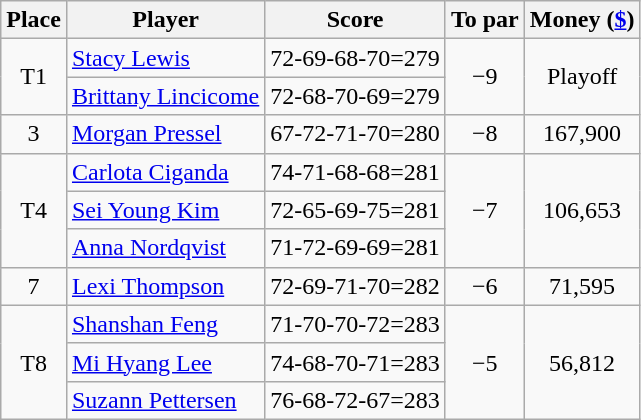<table class="wikitable">
<tr>
<th>Place</th>
<th>Player</th>
<th>Score</th>
<th>To par</th>
<th>Money (<a href='#'>$</a>)</th>
</tr>
<tr>
<td rowspan=2 align=center>T1</td>
<td> <a href='#'>Stacy Lewis</a></td>
<td>72-69-68-70=279</td>
<td rowspan=2 align=center>−9</td>
<td rowspan=2 align=center>Playoff</td>
</tr>
<tr>
<td> <a href='#'>Brittany Lincicome</a></td>
<td>72-68-70-69=279</td>
</tr>
<tr>
<td align=center>3</td>
<td> <a href='#'>Morgan Pressel</a></td>
<td>67-72-71-70=280</td>
<td align=center>−8</td>
<td align=center>167,900</td>
</tr>
<tr>
<td rowspan=3 align=center>T4</td>
<td> <a href='#'>Carlota Ciganda</a></td>
<td>74-71-68-68=281</td>
<td rowspan=3 align=center>−7</td>
<td rowspan=3 align=center>106,653</td>
</tr>
<tr>
<td> <a href='#'>Sei Young Kim</a></td>
<td>72-65-69-75=281</td>
</tr>
<tr>
<td> <a href='#'>Anna Nordqvist</a></td>
<td>71-72-69-69=281</td>
</tr>
<tr>
<td align=center>7</td>
<td> <a href='#'>Lexi Thompson</a></td>
<td>72-69-71-70=282</td>
<td align=center>−6</td>
<td align=center>71,595</td>
</tr>
<tr>
<td rowspan=3 align=center>T8</td>
<td> <a href='#'>Shanshan Feng</a></td>
<td>71-70-70-72=283</td>
<td rowspan=3 align=center>−5</td>
<td rowspan=3 align=center>56,812</td>
</tr>
<tr>
<td> <a href='#'>Mi Hyang Lee</a></td>
<td>74-68-70-71=283</td>
</tr>
<tr>
<td> <a href='#'>Suzann Pettersen</a></td>
<td>76-68-72-67=283</td>
</tr>
</table>
